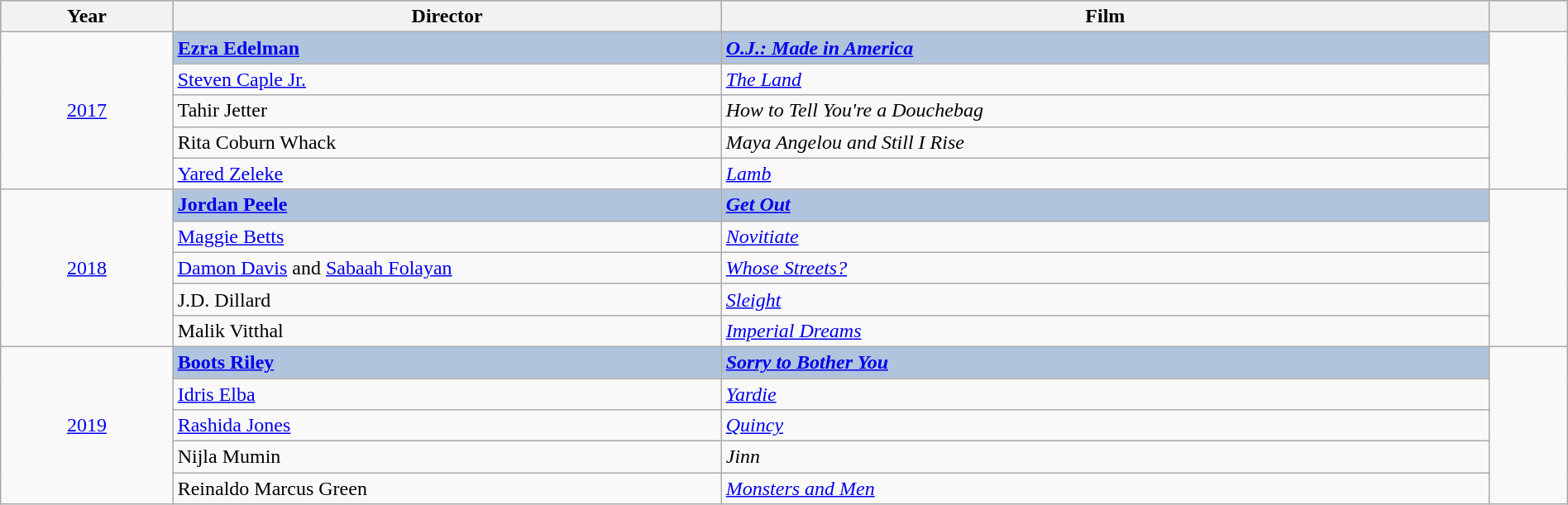<table class="wikitable" style="width:100%;">
<tr style="background:#bebebe;">
<th style="width:11%;">Year</th>
<th style="width:35%;">Director</th>
<th style="width:49%;">Film</th>
<th style="width:5%;"></th>
</tr>
<tr>
<td rowspan="5" align="center"><a href='#'>2017</a></td>
<td style="background:#B0C4DE"><strong><a href='#'>Ezra Edelman</a></strong></td>
<td style="background:#B0C4DE"><strong><em><a href='#'>O.J.: Made in America</a></em></strong></td>
<td rowspan="5" align="center"></td>
</tr>
<tr>
<td><a href='#'>Steven Caple Jr.</a></td>
<td><em><a href='#'>The Land</a></em></td>
</tr>
<tr>
<td>Tahir Jetter</td>
<td><em>How to Tell You're a Douchebag</em></td>
</tr>
<tr>
<td>Rita Coburn Whack</td>
<td><em>Maya Angelou and Still I Rise</em></td>
</tr>
<tr>
<td><a href='#'>Yared Zeleke</a></td>
<td><em><a href='#'>Lamb</a></em></td>
</tr>
<tr>
<td rowspan="5" align="center"><a href='#'>2018</a></td>
<td style="background:#B0C4DE"><strong><a href='#'>Jordan Peele</a></strong></td>
<td style="background:#B0C4DE"><strong><em><a href='#'>Get Out</a></em></strong></td>
<td rowspan="5" align="center"></td>
</tr>
<tr>
<td><a href='#'>Maggie Betts</a></td>
<td><em><a href='#'>Novitiate</a></em></td>
</tr>
<tr>
<td><a href='#'>Damon Davis</a> and <a href='#'>Sabaah Folayan</a></td>
<td><em><a href='#'>Whose Streets?</a></em></td>
</tr>
<tr>
<td>J.D. Dillard</td>
<td><em><a href='#'>Sleight</a></em></td>
</tr>
<tr>
<td>Malik Vitthal</td>
<td><em><a href='#'>Imperial Dreams</a></em></td>
</tr>
<tr>
<td rowspan="5" align="center"><a href='#'>2019</a></td>
<td style="background:#B0C4DE"><strong><a href='#'>Boots Riley</a></strong></td>
<td style="background:#B0C4DE"><strong><em><a href='#'>Sorry to Bother You</a></em></strong></td>
<td rowspan="5" align="center"></td>
</tr>
<tr>
<td><a href='#'>Idris Elba</a></td>
<td><em><a href='#'>Yardie</a></em></td>
</tr>
<tr>
<td><a href='#'>Rashida Jones</a></td>
<td><em><a href='#'>Quincy</a></em></td>
</tr>
<tr>
<td>Nijla Mumin</td>
<td><em>Jinn</em></td>
</tr>
<tr>
<td>Reinaldo Marcus Green</td>
<td><em><a href='#'>Monsters and Men</a></em></td>
</tr>
</table>
